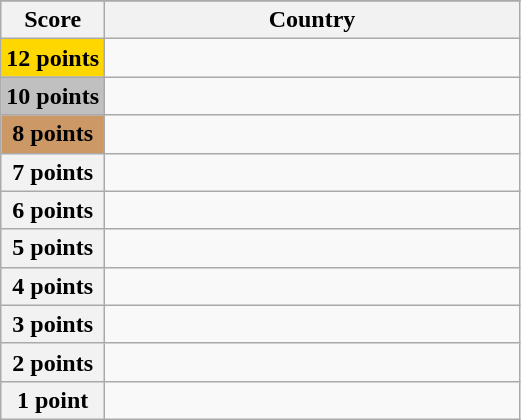<table class="wikitable">
<tr>
</tr>
<tr>
<th scope="col" width="20%">Score</th>
<th scope="col">Country</th>
</tr>
<tr>
<th scope="row" style="background:gold">12 points</th>
<td></td>
</tr>
<tr>
<th scope="row" style="background:silver">10 points</th>
<td></td>
</tr>
<tr>
<th scope="row" style="background:#CC9966">8 points</th>
<td></td>
</tr>
<tr>
<th scope="row">7 points</th>
<td></td>
</tr>
<tr>
<th scope="row">6 points</th>
<td></td>
</tr>
<tr>
<th scope="row">5 points</th>
<td></td>
</tr>
<tr>
<th scope="row">4 points</th>
<td></td>
</tr>
<tr>
<th scope="row">3 points</th>
<td></td>
</tr>
<tr>
<th scope="row">2 points</th>
<td></td>
</tr>
<tr>
<th scope="row">1 point</th>
<td></td>
</tr>
</table>
